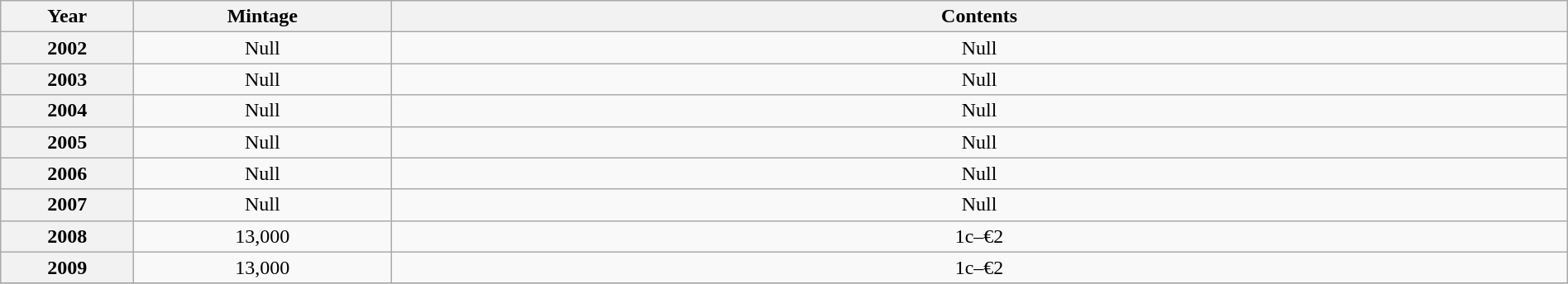<table class="wikitable" style="width:100%;text-align:center">
<tr>
<th width=100px>Year</th>
<th width=200px>Mintage</th>
<th>Contents</th>
</tr>
<tr>
<th>2002</th>
<td>Null</td>
<td>Null</td>
</tr>
<tr>
<th>2003</th>
<td>Null</td>
<td>Null</td>
</tr>
<tr>
<th>2004</th>
<td>Null</td>
<td>Null</td>
</tr>
<tr>
<th>2005</th>
<td>Null</td>
<td>Null</td>
</tr>
<tr>
<th>2006</th>
<td>Null</td>
<td>Null</td>
</tr>
<tr>
<th>2007</th>
<td>Null</td>
<td>Null</td>
</tr>
<tr>
<th>2008</th>
<td>13,000</td>
<td>1c–€2</td>
</tr>
<tr>
<th>2009</th>
<td>13,000</td>
<td>1c–€2</td>
</tr>
<tr>
</tr>
</table>
